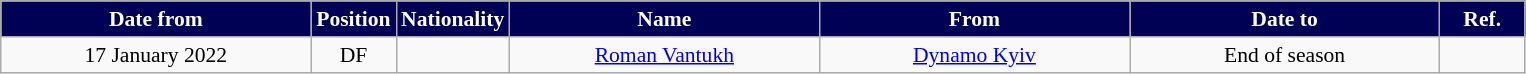<table class="wikitable" style="text-align:center; font-size:90%; ">
<tr>
<th style="background:#000055; color:white; width:200px;">Date from</th>
<th style="background:#000055; color:white; width:50px;">Position</th>
<th style="background:#000055; color:white; width:50px;">Nationality</th>
<th style="background:#000055; color:white; width:200px;">Name</th>
<th style="background:#000055; color:white; width:200px;">From</th>
<th style="background:#000055; color:white; width:200px;">Date to</th>
<th style="background:#000055; color:white; width:50px;">Ref.</th>
</tr>
<tr>
<td>17 January 2022</td>
<td>DF</td>
<td></td>
<td><a href='#'>Roman Vantukh</a></td>
<td> <a href='#'>Dynamo Kyiv</a></td>
<td>End of season</td>
<td></td>
</tr>
</table>
